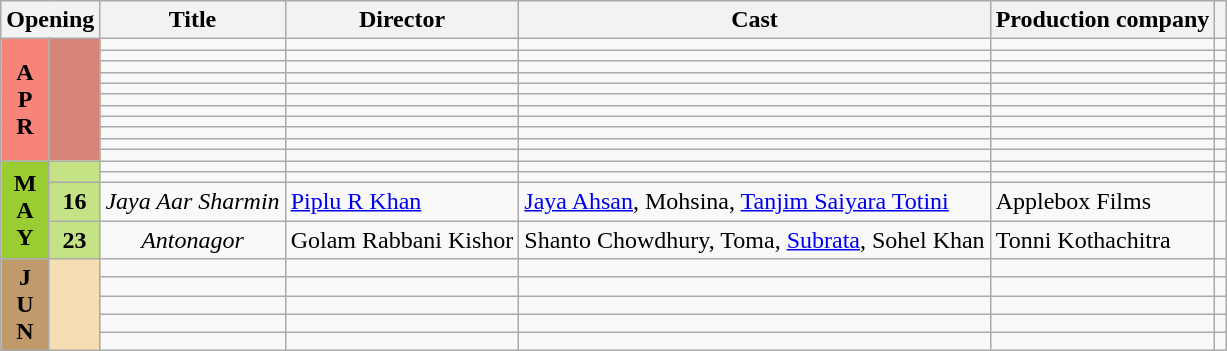<table class="wikitable sortable mw-collapsible">
<tr>
<th colspan="2"><strong>Opening</strong></th>
<th><strong>Title</strong></th>
<th><strong>Director</strong></th>
<th><strong>Cast</strong></th>
<th><strong>Production company</strong></th>
<th></th>
</tr>
<tr>
<th rowspan="11" style="text-align:center; background:#F88379; textcolor:#000;"><strong>A<br>P<br>R</strong></th>
<td rowspan="11" style="text-align:center; background:#d88579;" ;></td>
<td style="text-align:center;"></td>
<td></td>
<td></td>
<td></td>
<td></td>
</tr>
<tr>
<td style="text-align:center;"></td>
<td></td>
<td></td>
<td></td>
<td></td>
</tr>
<tr>
<td style="text-align:center;"></td>
<td></td>
<td></td>
<td></td>
<td></td>
</tr>
<tr>
<td style="text-align:center;"></td>
<td></td>
<td></td>
<td></td>
<td></td>
</tr>
<tr>
<td style="text-align:center;"></td>
<td></td>
<td></td>
<td></td>
<td></td>
</tr>
<tr>
<td style="text-align:center;"></td>
<td></td>
<td></td>
<td></td>
<td></td>
</tr>
<tr>
<td style="text-align:center;"></td>
<td></td>
<td></td>
<td></td>
<td></td>
</tr>
<tr>
<td style="text-align:center;"></td>
<td></td>
<td></td>
<td></td>
<td></td>
</tr>
<tr>
<td style="text-align:center;"></td>
<td></td>
<td></td>
<td></td>
<td></td>
</tr>
<tr>
<td style="text-align:center;"></td>
<td></td>
<td></td>
<td></td>
<td></td>
</tr>
<tr>
<td style="text-align:center;"></td>
<td></td>
<td></td>
<td></td>
<td></td>
</tr>
<tr>
<td rowspan="4" style="text-align:center; background: #9ACD32; textcolor:#000;"><strong>M<br>A<br>Y</strong></td>
<td rowspan="2" style="text-align:center; background:#C5E384;"></td>
<td style="text-align:center;"></td>
<td></td>
<td></td>
<td></td>
<td></td>
</tr>
<tr>
<td style="text-align:center;"></td>
<td></td>
<td></td>
<td></td>
<td></td>
</tr>
<tr>
<td style="text-align:center; background:#C5E384;"><strong>16</strong></td>
<td style="text-align:center;"><em>Jaya Aar Sharmin</em></td>
<td><a href='#'>Piplu R Khan</a></td>
<td><a href='#'>Jaya Ahsan</a>, Mohsina, <a href='#'>Tanjim Saiyara Totini</a></td>
<td>Applebox Films</td>
<td></td>
</tr>
<tr>
<td style="text-align:center; background:#C5E384;"><strong>23</strong></td>
<td style="text-align:center;"><em>Antonagor</em></td>
<td>Golam Rabbani Kishor</td>
<td>Shanto Chowdhury, Toma, <a href='#'>Subrata</a>, Sohel Khan</td>
<td>Tonni Kothachitra</td>
<td></td>
</tr>
<tr>
<td rowspan="5" style="text-align:center; background:#C19A6B; textcolor:#000;"><strong>J<br>U<br>N</strong></td>
<td rowspan="5" style="text-align:center;background:#F5DEB3;"></td>
<td style="text-align:center;"></td>
<td></td>
<td></td>
<td></td>
<td></td>
</tr>
<tr>
<td style="text-align:center;"></td>
<td></td>
<td></td>
<td></td>
<td></td>
</tr>
<tr>
<td style="text-align:center;"></td>
<td></td>
<td></td>
<td></td>
<td></td>
</tr>
<tr>
<td style="text-align:center;"></td>
<td></td>
<td></td>
<td></td>
<td></td>
</tr>
<tr>
<td style="text-align:center;"></td>
<td></td>
<td></td>
<td></td>
<td></td>
</tr>
</table>
